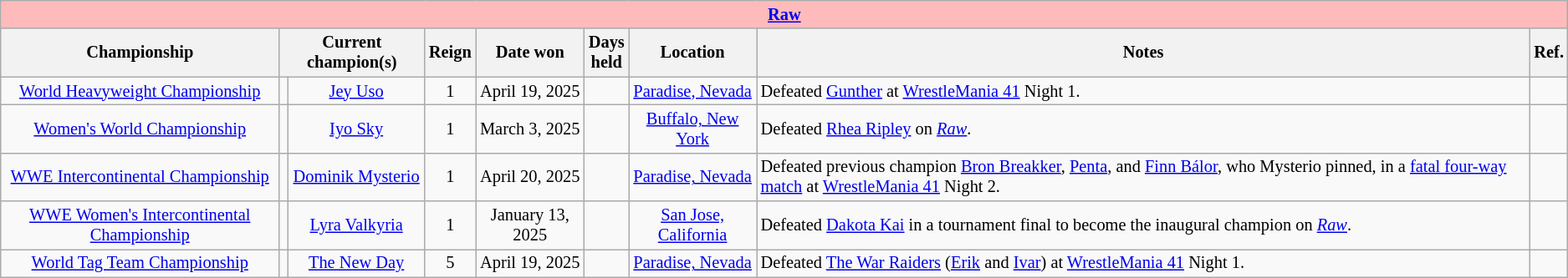<table class="wikitable" style="font-size: 85%;">
<tr>
<th colspan="9" style="background:#FBB;"><a href='#'>Raw</a></th>
</tr>
<tr>
<th>Championship</th>
<th colspan=2>Current champion(s)</th>
<th>Reign</th>
<th>Date won</th>
<th>Days<br>held</th>
<th>Location</th>
<th>Notes</th>
<th>Ref.</th>
</tr>
<tr>
<td align="center"><a href='#'>World Heavyweight Championship</a></td>
<td align="center"></td>
<td align="center"><a href='#'>Jey Uso</a></td>
<td align="center">1</td>
<td align="center">April 19, 2025</td>
<td align="center"></td>
<td align="center"><a href='#'>Paradise, Nevada</a></td>
<td align=left>Defeated <a href='#'>Gunther</a> at <a href='#'>WrestleMania 41</a> Night 1.</td>
<td></td>
</tr>
<tr>
<td align="center"><a href='#'>Women's World Championship</a></td>
<td align="center"></td>
<td align="center"><a href='#'>Iyo Sky</a></td>
<td align="center">1</td>
<td align="center">March 3, 2025</td>
<td align="center"></td>
<td align="center"><a href='#'>Buffalo, New York</a></td>
<td align=left>Defeated <a href='#'>Rhea Ripley</a> on <em><a href='#'>Raw</a></em>.</td>
<td></td>
</tr>
<tr>
<td align="center"><a href='#'>WWE Intercontinental Championship</a></td>
<td align="center"></td>
<td align="center"><a href='#'>Dominik Mysterio</a></td>
<td align="center">1</td>
<td align="center">April 20, 2025</td>
<td align="center"></td>
<td align="center"><a href='#'>Paradise, Nevada</a></td>
<td align=left>Defeated previous champion <a href='#'>Bron Breakker</a>, <a href='#'>Penta</a>, and <a href='#'>Finn Bálor</a>, who Mysterio pinned, in a <a href='#'>fatal four-way match</a> at <a href='#'>WrestleMania 41</a> Night 2.</td>
<td></td>
</tr>
<tr>
<td align="center"><a href='#'>WWE Women's Intercontinental Championship</a></td>
<td align="center"></td>
<td align="center"><a href='#'>Lyra Valkyria</a></td>
<td align="center">1</td>
<td align="center">January 13, 2025</td>
<td align="center"></td>
<td align="center"><a href='#'>San Jose, California</a></td>
<td>Defeated <a href='#'>Dakota Kai</a> in a tournament final to become the inaugural champion on <em><a href='#'>Raw</a></em>.</td>
<td></td>
</tr>
<tr>
<td align="center"><a href='#'>World Tag Team Championship</a></td>
<td align="center"></td>
<td align="center"><a href='#'>The New Day</a><br></td>
<td align="center">5<br></td>
<td align="center">April 19, 2025</td>
<td align="center"></td>
<td align="center"><a href='#'>Paradise, Nevada</a></td>
<td align=left>Defeated <a href='#'>The War Raiders</a> (<a href='#'>Erik</a> and <a href='#'>Ivar</a>) at <a href='#'>WrestleMania 41</a> Night 1.</td>
<td></td>
</tr>
</table>
